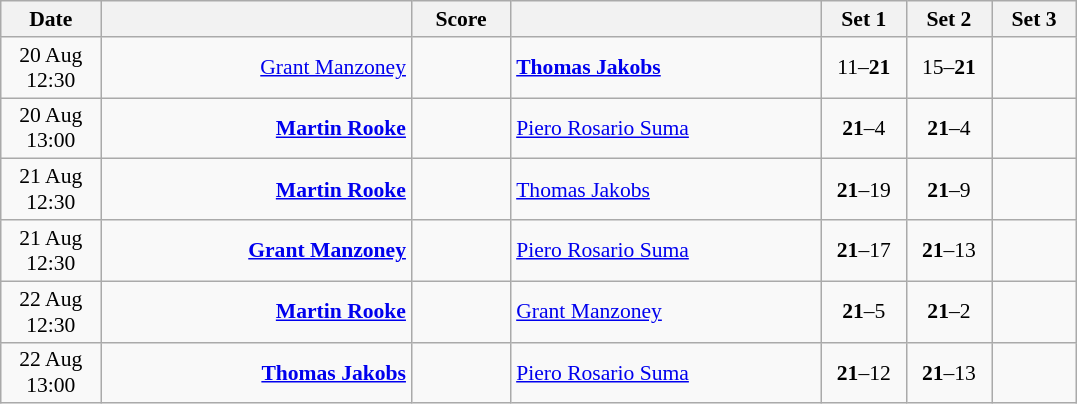<table class="wikitable" style="text-align:center; font-size:90%">
<tr>
<th width="60">Date</th>
<th align="right" width="200"></th>
<th width="60">Score</th>
<th align="left" width="200"></th>
<th width="50">Set 1</th>
<th width="50">Set 2</th>
<th width="50">Set 3</th>
</tr>
<tr>
<td>20 Aug<br>12:30</td>
<td align="right"><a href='#'>Grant Manzoney</a> </td>
<td align="center"></td>
<td align="left"><strong> <a href='#'>Thomas Jakobs</a></strong></td>
<td>11–<strong>21</strong></td>
<td>15–<strong>21</strong></td>
<td></td>
</tr>
<tr>
<td>20 Aug<br>13:00</td>
<td align="right"><strong><a href='#'>Martin Rooke</a> </strong></td>
<td align="center"></td>
<td align="left"> <a href='#'>Piero Rosario Suma</a></td>
<td><strong>21</strong>–4</td>
<td><strong>21</strong>–4</td>
<td></td>
</tr>
<tr>
<td>21 Aug<br>12:30</td>
<td align="right"><strong><a href='#'>Martin Rooke</a> </strong></td>
<td align="center"></td>
<td align="left"> <a href='#'>Thomas Jakobs</a></td>
<td><strong>21</strong>–19</td>
<td><strong>21</strong>–9</td>
<td></td>
</tr>
<tr>
<td>21 Aug<br>12:30</td>
<td align="right"><strong><a href='#'>Grant Manzoney</a> </strong></td>
<td align="center"></td>
<td align="left"> <a href='#'>Piero Rosario Suma</a></td>
<td><strong>21</strong>–17</td>
<td><strong>21</strong>–13</td>
<td></td>
</tr>
<tr>
<td>22 Aug<br>12:30</td>
<td align="right"><strong><a href='#'>Martin Rooke</a> </strong></td>
<td align="center"></td>
<td align="left"> <a href='#'>Grant Manzoney</a></td>
<td><strong>21</strong>–5</td>
<td><strong>21</strong>–2</td>
<td></td>
</tr>
<tr>
<td>22 Aug<br>13:00</td>
<td align="right"><strong><a href='#'>Thomas Jakobs</a> </strong></td>
<td align="center"></td>
<td align="left"> <a href='#'>Piero Rosario Suma</a></td>
<td><strong>21</strong>–12</td>
<td><strong>21</strong>–13</td>
<td></td>
</tr>
</table>
